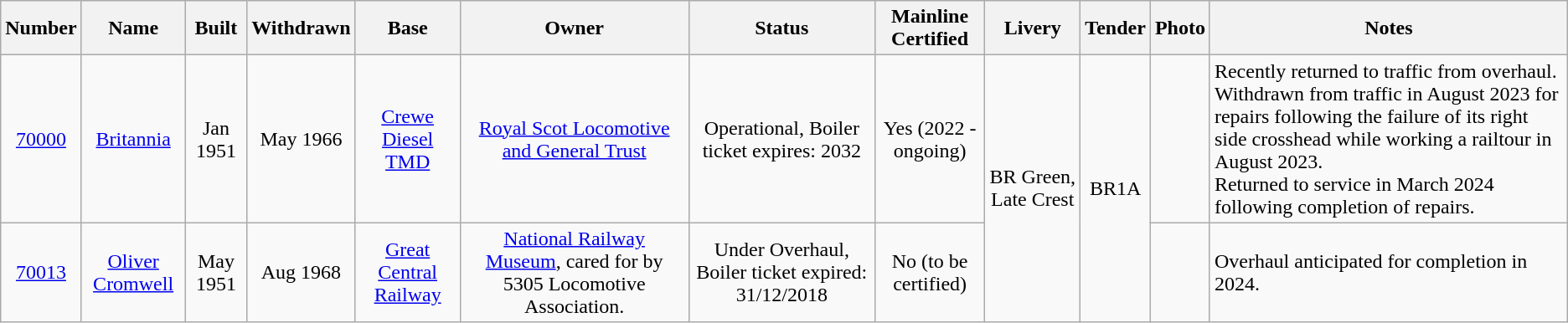<table class="wikitable">
<tr>
<th>Number</th>
<th>Name</th>
<th>Built</th>
<th>Withdrawn</th>
<th>Base</th>
<th>Owner</th>
<th>Status</th>
<th>Mainline Certified</th>
<th>Livery</th>
<th>Tender</th>
<th>Photo</th>
<th>Notes</th>
</tr>
<tr>
<td align=center><a href='#'>70000</a></td>
<td align=center><a href='#'>Britannia</a></td>
<td align=center>Jan 1951</td>
<td align=center>May 1966</td>
<td align=center><a href='#'>Crewe Diesel TMD</a></td>
<td align=center><a href='#'>Royal Scot Locomotive and General Trust</a></td>
<td align=center>Operational, Boiler ticket expires: 2032</td>
<td align=center>Yes (2022 - ongoing)</td>
<td rowspan="2" style="text-align:center;">BR Green, Late Crest</td>
<td rowspan="2" style="text-align:center;">BR1A</td>
<td></td>
<td align=left>Recently returned to traffic from overhaul.<br>Withdrawn from traffic in August 2023 for repairs following the failure of its right side crosshead while working a railtour in August 2023.<br>Returned to service in March 2024 following completion of repairs.</td>
</tr>
<tr>
<td align=center><a href='#'>70013</a></td>
<td align=center><a href='#'>Oliver Cromwell</a></td>
<td align=center>May 1951</td>
<td align=center>Aug 1968</td>
<td align=center><a href='#'>Great Central Railway</a></td>
<td align=center><a href='#'>National Railway Museum</a>, cared for by 5305 Locomotive Association.</td>
<td align=center>Under Overhaul, Boiler ticket expired: 31/12/2018</td>
<td align=center>No (to be certified)</td>
<td></td>
<td align=left>Overhaul anticipated for completion in 2024.</td>
</tr>
</table>
